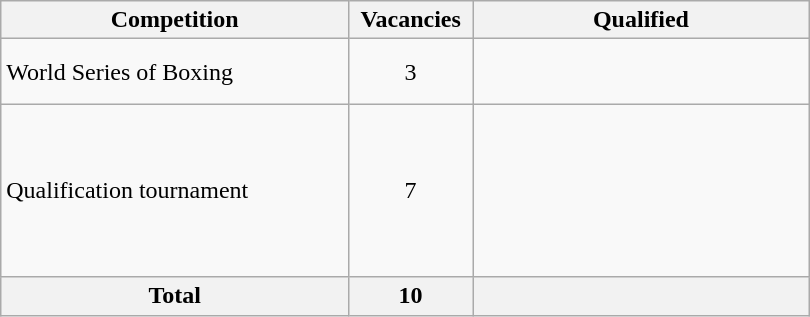<table class = "wikitable" width=540>
<tr>
<th width=300>Competition</th>
<th width=80>Vacancies</th>
<th width=300>Qualified</th>
</tr>
<tr>
<td>World Series of Boxing</td>
<td align="center">3</td>
<td><br><br></td>
</tr>
<tr>
<td>Qualification tournament</td>
<td align="center">7</td>
<td><br><br><br><br><br><br></td>
</tr>
<tr>
<th>Total</th>
<th>10</th>
<th></th>
</tr>
</table>
